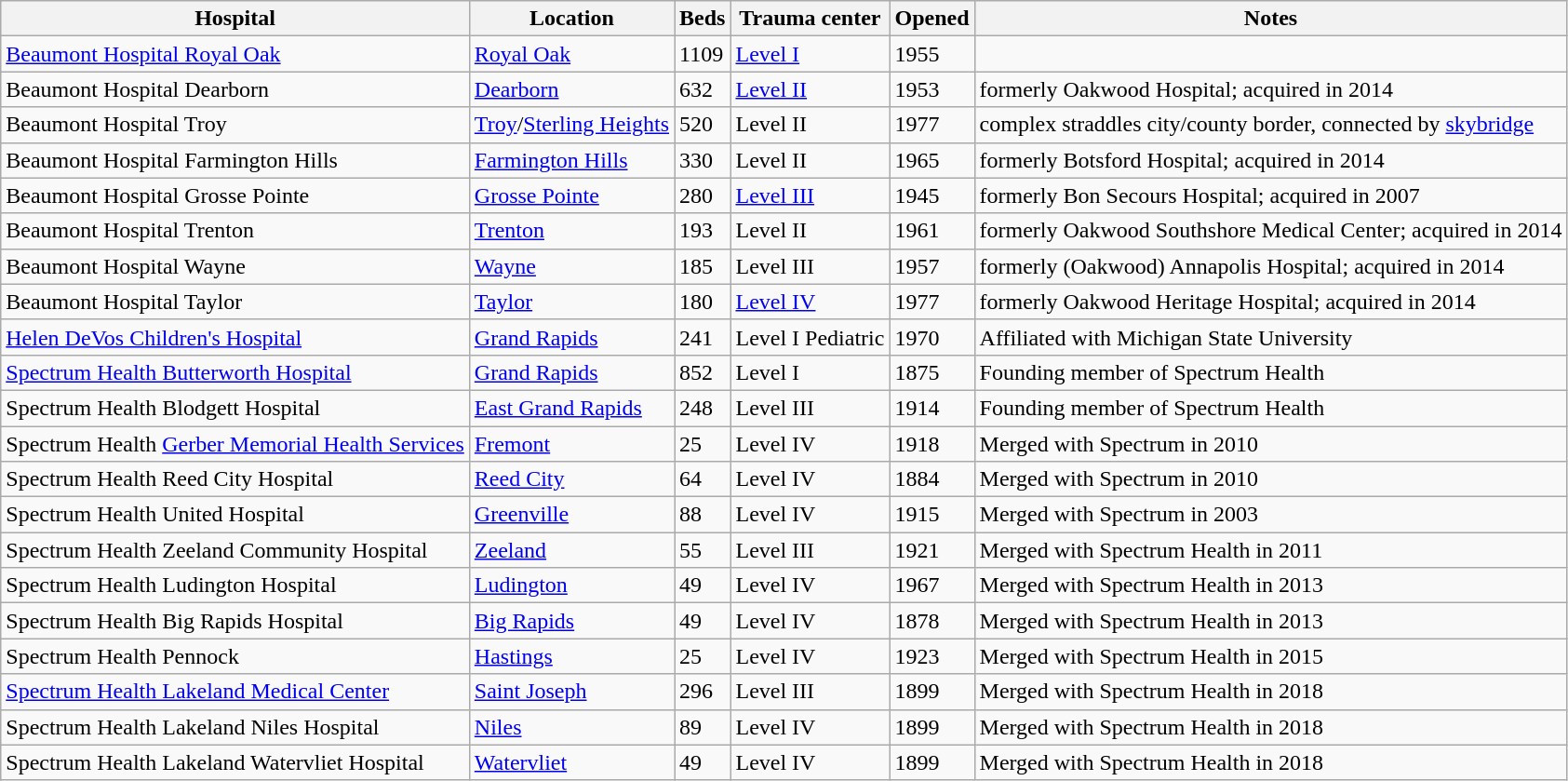<table class="wikitable sortable" border="1">
<tr>
<th>Hospital</th>
<th>Location</th>
<th>Beds</th>
<th>Trauma center</th>
<th>Opened</th>
<th>Notes</th>
</tr>
<tr>
<td><a href='#'>Beaumont Hospital Royal Oak</a></td>
<td><a href='#'>Royal Oak</a></td>
<td>1109</td>
<td><a href='#'>Level I</a></td>
<td>1955</td>
<td></td>
</tr>
<tr>
<td>Beaumont Hospital Dearborn</td>
<td><a href='#'>Dearborn</a></td>
<td>632</td>
<td><a href='#'>Level II</a></td>
<td>1953</td>
<td>formerly Oakwood Hospital; acquired in 2014</td>
</tr>
<tr>
<td>Beaumont Hospital Troy</td>
<td><a href='#'>Troy</a>/<a href='#'>Sterling Heights</a></td>
<td>520</td>
<td>Level II</td>
<td>1977</td>
<td>complex straddles city/county border, connected by <a href='#'>skybridge</a></td>
</tr>
<tr>
<td>Beaumont Hospital Farmington Hills</td>
<td><a href='#'>Farmington Hills</a></td>
<td>330</td>
<td>Level II</td>
<td>1965</td>
<td>formerly Botsford Hospital; acquired in 2014</td>
</tr>
<tr>
<td>Beaumont Hospital Grosse Pointe</td>
<td><a href='#'>Grosse Pointe</a></td>
<td>280</td>
<td><a href='#'>Level III</a></td>
<td>1945</td>
<td>formerly Bon Secours Hospital; acquired in 2007</td>
</tr>
<tr>
<td>Beaumont Hospital Trenton</td>
<td><a href='#'>Trenton</a></td>
<td>193</td>
<td>Level II</td>
<td>1961</td>
<td>formerly Oakwood Southshore Medical Center; acquired in 2014</td>
</tr>
<tr>
<td>Beaumont Hospital Wayne</td>
<td><a href='#'>Wayne</a></td>
<td>185</td>
<td>Level III</td>
<td>1957</td>
<td>formerly (Oakwood) Annapolis Hospital; acquired in 2014</td>
</tr>
<tr>
<td>Beaumont Hospital Taylor</td>
<td><a href='#'>Taylor</a></td>
<td>180</td>
<td><a href='#'>Level IV</a></td>
<td>1977</td>
<td>formerly Oakwood Heritage Hospital; acquired in 2014</td>
</tr>
<tr>
<td><a href='#'>Helen DeVos Children's Hospital</a></td>
<td><a href='#'>Grand Rapids</a></td>
<td>241</td>
<td>Level I Pediatric</td>
<td>1970</td>
<td>Affiliated with Michigan State University</td>
</tr>
<tr>
<td><a href='#'>Spectrum Health Butterworth Hospital</a></td>
<td><a href='#'>Grand Rapids</a></td>
<td>852</td>
<td>Level I</td>
<td>1875</td>
<td>Founding member of Spectrum Health</td>
</tr>
<tr>
<td>Spectrum Health Blodgett Hospital</td>
<td><a href='#'>East Grand Rapids</a></td>
<td>248</td>
<td>Level III</td>
<td>1914</td>
<td>Founding member of Spectrum Health</td>
</tr>
<tr>
<td>Spectrum Health <a href='#'>Gerber Memorial Health Services</a></td>
<td><a href='#'>Fremont</a></td>
<td>25</td>
<td>Level IV</td>
<td>1918</td>
<td>Merged with Spectrum in 2010</td>
</tr>
<tr>
<td>Spectrum Health Reed City Hospital</td>
<td><a href='#'>Reed City</a></td>
<td>64</td>
<td>Level IV</td>
<td>1884</td>
<td>Merged with Spectrum in 2010</td>
</tr>
<tr>
<td>Spectrum Health United Hospital</td>
<td><a href='#'>Greenville</a></td>
<td>88</td>
<td>Level IV</td>
<td>1915</td>
<td>Merged with Spectrum in 2003</td>
</tr>
<tr>
<td>Spectrum Health Zeeland Community Hospital</td>
<td><a href='#'>Zeeland</a></td>
<td>55</td>
<td>Level III</td>
<td>1921</td>
<td>Merged with Spectrum Health in 2011</td>
</tr>
<tr>
<td>Spectrum Health Ludington Hospital</td>
<td><a href='#'>Ludington</a></td>
<td>49</td>
<td>Level IV</td>
<td>1967</td>
<td>Merged with Spectrum Health in 2013</td>
</tr>
<tr>
<td>Spectrum Health Big Rapids Hospital</td>
<td><a href='#'>Big Rapids</a></td>
<td>49</td>
<td>Level IV</td>
<td>1878</td>
<td>Merged with Spectrum Health in 2013</td>
</tr>
<tr>
<td>Spectrum Health Pennock</td>
<td><a href='#'>Hastings</a></td>
<td>25</td>
<td>Level IV</td>
<td>1923</td>
<td>Merged with Spectrum Health in 2015</td>
</tr>
<tr>
<td><a href='#'>Spectrum Health Lakeland Medical Center</a></td>
<td><a href='#'>Saint Joseph</a></td>
<td>296</td>
<td>Level III</td>
<td>1899</td>
<td>Merged with Spectrum Health in 2018</td>
</tr>
<tr>
<td>Spectrum Health Lakeland Niles Hospital</td>
<td><a href='#'>Niles</a></td>
<td>89</td>
<td>Level IV</td>
<td>1899</td>
<td>Merged with Spectrum Health in 2018</td>
</tr>
<tr>
<td>Spectrum Health Lakeland Watervliet Hospital</td>
<td><a href='#'>Watervliet</a></td>
<td>49</td>
<td>Level IV</td>
<td>1899</td>
<td>Merged with Spectrum Health in 2018</td>
</tr>
</table>
